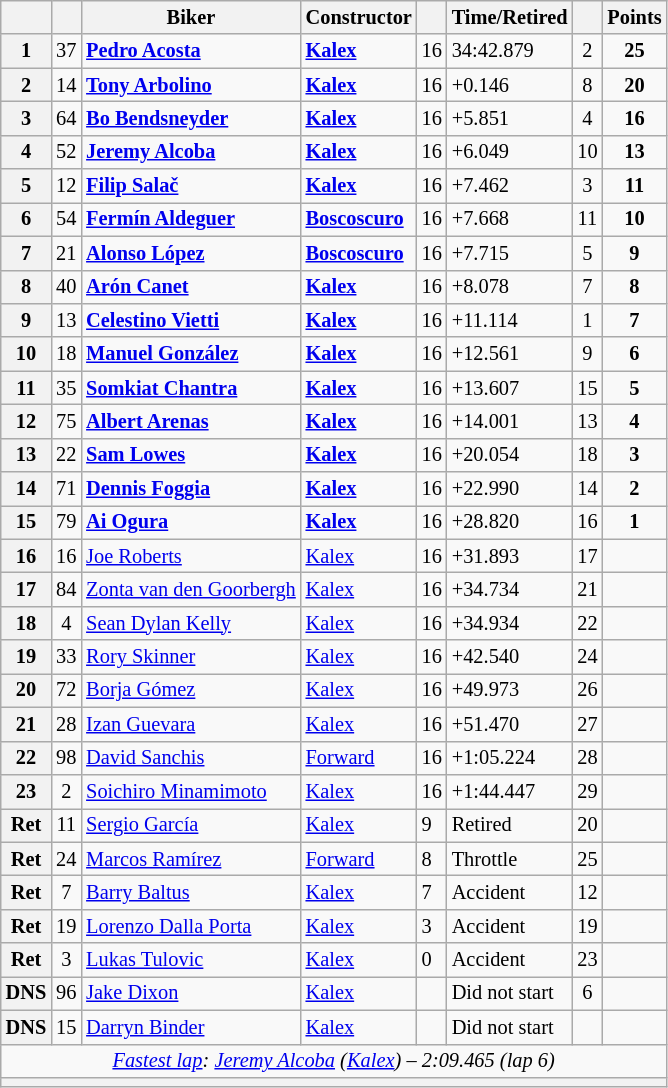<table class="wikitable sortable" style="font-size: 85%;">
<tr>
<th scope="col"></th>
<th scope="col"></th>
<th scope="col">Biker</th>
<th scope="col">Constructor</th>
<th scope="col" class="unsortable"></th>
<th scope="col" class="unsortable">Time/Retired</th>
<th scope="col"></th>
<th scope="col">Points</th>
</tr>
<tr>
<th scope="row">1</th>
<td align="center">37</td>
<td> <strong><a href='#'>Pedro Acosta</a></strong></td>
<td><strong><a href='#'>Kalex</a></strong></td>
<td>16</td>
<td>34:42.879</td>
<td align="center">2</td>
<td align="center"><strong>25</strong></td>
</tr>
<tr>
<th scope="row">2</th>
<td align="center">14</td>
<td> <strong><a href='#'>Tony Arbolino</a></strong></td>
<td><strong><a href='#'>Kalex</a></strong></td>
<td>16</td>
<td>+0.146</td>
<td align="center">8</td>
<td align="center"><strong>20</strong></td>
</tr>
<tr>
<th scope="row">3</th>
<td align="center">64</td>
<td> <strong><a href='#'>Bo Bendsneyder</a></strong></td>
<td><strong><a href='#'>Kalex</a></strong></td>
<td>16</td>
<td>+5.851</td>
<td align="center">4</td>
<td align="center"><strong>16</strong></td>
</tr>
<tr>
<th scope="row">4</th>
<td align="center">52</td>
<td> <strong><a href='#'>Jeremy Alcoba</a></strong></td>
<td><strong><a href='#'>Kalex</a></strong></td>
<td>16</td>
<td>+6.049</td>
<td align="center">10</td>
<td align="center"><strong>13</strong></td>
</tr>
<tr>
<th scope="row">5</th>
<td align="center">12</td>
<td> <strong><a href='#'>Filip Salač</a></strong></td>
<td><strong><a href='#'>Kalex</a></strong></td>
<td>16</td>
<td>+7.462</td>
<td align="center">3</td>
<td align="center"><strong>11</strong></td>
</tr>
<tr>
<th scope="row">6</th>
<td align="center">54</td>
<td> <strong><a href='#'>Fermín Aldeguer</a></strong></td>
<td><strong><a href='#'>Boscoscuro</a></strong></td>
<td>16</td>
<td>+7.668</td>
<td align="center">11</td>
<td align="center"><strong>10</strong></td>
</tr>
<tr>
<th scope="row">7</th>
<td align="center">21</td>
<td> <strong><a href='#'>Alonso López</a></strong></td>
<td><strong><a href='#'>Boscoscuro</a></strong></td>
<td>16</td>
<td>+7.715</td>
<td align="center">5</td>
<td align="center"><strong>9</strong></td>
</tr>
<tr>
<th scope="row">8</th>
<td align="center">40</td>
<td> <strong><a href='#'>Arón Canet</a></strong></td>
<td><strong><a href='#'>Kalex</a></strong></td>
<td>16</td>
<td>+8.078</td>
<td align="center">7</td>
<td align="center"><strong>8</strong></td>
</tr>
<tr>
<th scope="row">9</th>
<td align="center">13</td>
<td> <strong><a href='#'>Celestino Vietti</a></strong></td>
<td><strong><a href='#'>Kalex</a></strong></td>
<td>16</td>
<td>+11.114</td>
<td align="center">1</td>
<td align="center"><strong>7</strong></td>
</tr>
<tr>
<th scope="row">10</th>
<td align="center">18</td>
<td> <strong><a href='#'>Manuel González</a></strong></td>
<td><strong><a href='#'>Kalex</a></strong></td>
<td>16</td>
<td>+12.561</td>
<td align="center">9</td>
<td align="center"><strong>6</strong></td>
</tr>
<tr>
<th scope="row">11</th>
<td align="center">35</td>
<td> <strong><a href='#'>Somkiat Chantra</a></strong></td>
<td><strong><a href='#'>Kalex</a></strong></td>
<td>16</td>
<td>+13.607</td>
<td align="center">15</td>
<td align="center"><strong>5</strong></td>
</tr>
<tr>
<th scope="row">12</th>
<td align="center">75</td>
<td> <strong><a href='#'>Albert Arenas</a></strong></td>
<td><strong><a href='#'>Kalex</a></strong></td>
<td>16</td>
<td>+14.001</td>
<td align="center">13</td>
<td align="center"><strong>4</strong></td>
</tr>
<tr>
<th scope="row">13</th>
<td align="center">22</td>
<td> <strong><a href='#'>Sam Lowes</a></strong></td>
<td><strong><a href='#'>Kalex</a></strong></td>
<td>16</td>
<td>+20.054</td>
<td align="center">18</td>
<td align="center"><strong>3</strong></td>
</tr>
<tr>
<th scope="row">14</th>
<td align="center">71</td>
<td> <strong><a href='#'>Dennis Foggia</a></strong></td>
<td><strong><a href='#'>Kalex</a></strong></td>
<td>16</td>
<td>+22.990</td>
<td align="center">14</td>
<td align="center"><strong>2</strong></td>
</tr>
<tr>
<th scope="row">15</th>
<td align="center">79</td>
<td> <strong><a href='#'>Ai Ogura</a></strong></td>
<td><strong><a href='#'>Kalex</a></strong></td>
<td>16</td>
<td>+28.820</td>
<td align="center">16</td>
<td align="center"><strong>1</strong></td>
</tr>
<tr>
<th scope="row">16</th>
<td align="center">16</td>
<td> <a href='#'>Joe Roberts</a></td>
<td><a href='#'>Kalex</a></td>
<td>16</td>
<td>+31.893</td>
<td align="center">17</td>
<td></td>
</tr>
<tr>
<th scope="row">17</th>
<td align="center">84</td>
<td> <a href='#'>Zonta van den Goorbergh</a></td>
<td><a href='#'>Kalex</a></td>
<td>16</td>
<td>+34.734</td>
<td align="center">21</td>
<td></td>
</tr>
<tr>
<th scope="row">18</th>
<td align="center">4</td>
<td> <a href='#'>Sean Dylan Kelly</a></td>
<td><a href='#'>Kalex</a></td>
<td>16</td>
<td>+34.934</td>
<td align="center">22</td>
<td></td>
</tr>
<tr>
<th scope="row">19</th>
<td align="center">33</td>
<td> <a href='#'>Rory Skinner</a></td>
<td><a href='#'>Kalex</a></td>
<td>16</td>
<td>+42.540</td>
<td align="center">24</td>
<td></td>
</tr>
<tr>
<th scope="row">20</th>
<td align="center">72</td>
<td> <a href='#'>Borja Gómez</a></td>
<td><a href='#'>Kalex</a></td>
<td>16</td>
<td>+49.973</td>
<td align="center">26</td>
<td></td>
</tr>
<tr>
<th scope="row">21</th>
<td align="center">28</td>
<td> <a href='#'>Izan Guevara</a></td>
<td><a href='#'>Kalex</a></td>
<td>16</td>
<td>+51.470</td>
<td align="center">27</td>
<td></td>
</tr>
<tr>
<th scope="row">22</th>
<td align="center">98</td>
<td> <a href='#'>David Sanchis</a></td>
<td><a href='#'>Forward</a></td>
<td>16</td>
<td>+1:05.224</td>
<td align="center">28</td>
<td></td>
</tr>
<tr>
<th scope="row">23</th>
<td align="center">2</td>
<td> <a href='#'>Soichiro Minamimoto</a></td>
<td><a href='#'>Kalex</a></td>
<td>16</td>
<td>+1:44.447</td>
<td align="center">29</td>
<td></td>
</tr>
<tr>
<th scope="row">Ret</th>
<td align="center">11</td>
<td> <a href='#'>Sergio García</a></td>
<td><a href='#'>Kalex</a></td>
<td>9</td>
<td>Retired</td>
<td align="center">20</td>
<td></td>
</tr>
<tr>
<th scope="row">Ret</th>
<td align="center">24</td>
<td> <a href='#'>Marcos Ramírez</a></td>
<td><a href='#'>Forward</a></td>
<td>8</td>
<td>Throttle</td>
<td align="center">25</td>
<td></td>
</tr>
<tr>
<th scope="row">Ret</th>
<td align="center">7</td>
<td> <a href='#'>Barry Baltus</a></td>
<td><a href='#'>Kalex</a></td>
<td>7</td>
<td>Accident</td>
<td align="center">12</td>
<td></td>
</tr>
<tr>
<th scope="row">Ret</th>
<td align="center">19</td>
<td> <a href='#'>Lorenzo Dalla Porta</a></td>
<td><a href='#'>Kalex</a></td>
<td>3</td>
<td>Accident</td>
<td align="center">19</td>
<td></td>
</tr>
<tr>
<th scope="row">Ret</th>
<td align="center">3</td>
<td> <a href='#'>Lukas Tulovic</a></td>
<td><a href='#'>Kalex</a></td>
<td>0</td>
<td>Accident</td>
<td align="center">23</td>
<td></td>
</tr>
<tr>
<th scope="row">DNS</th>
<td align="center">96</td>
<td> <a href='#'>Jake Dixon</a></td>
<td><a href='#'>Kalex</a></td>
<td></td>
<td>Did not start</td>
<td align="center">6</td>
<td></td>
</tr>
<tr>
<th scope="row">DNS</th>
<td align="center">15</td>
<td> <a href='#'>Darryn Binder</a></td>
<td><a href='#'>Kalex</a></td>
<td></td>
<td>Did not start</td>
<td></td>
<td></td>
</tr>
<tr class="sortbottom">
<td colspan="8" style="text-align:center"><em><a href='#'>Fastest lap</a>:  <a href='#'>Jeremy Alcoba</a> (<a href='#'>Kalex</a>) – 2:09.465 (lap 6)</em></td>
</tr>
<tr>
<th colspan=8></th>
</tr>
</table>
